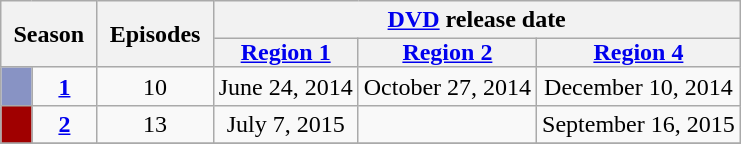<table class="wikitable" style="text-align: center;">
<tr>
<th style="padding: 0 8px;" colspan="2" rowspan="2">Season</th>
<th style="padding: 0 8px;" rowspan="2">Episodes</th>
<th colspan="3"><a href='#'>DVD</a> release date</th>
</tr>
<tr>
<th style="padding: 0 8px;"><a href='#'>Region 1</a></th>
<th style="padding: 0 8px;"><a href='#'>Region 2</a></th>
<th style="padding: 0 8px;"><a href='#'>Region 4</a></th>
</tr>
<tr>
<td style="background: #8893C4"></td>
<td><strong><a href='#'>1</a></strong></td>
<td>10</td>
<td>June 24, 2014</td>
<td>October 27, 2014</td>
<td>December 10, 2014</td>
</tr>
<tr>
<td style="background: #A00000"></td>
<td><strong><a href='#'>2</a></strong></td>
<td>13</td>
<td>July 7, 2015</td>
<td></td>
<td>September 16, 2015</td>
</tr>
<tr>
</tr>
</table>
